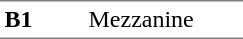<table border=0 cellspacing=0 cellpadding=3>
<tr>
<td style="border-bottom:solid 1px gray;border-top:solid 1px gray;" width=50 valign=top><strong>B1</strong></td>
<td style="border-top:solid 1px gray;border-bottom:solid 1px gray;" width=100 valign=top>Mezzanine</td>
</tr>
</table>
